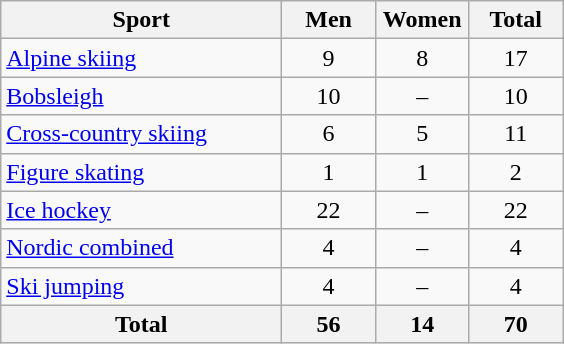<table class="wikitable sortable" style="text-align:center;">
<tr>
<th width=180>Sport</th>
<th width=55>Men</th>
<th width=55>Women</th>
<th width=55>Total</th>
</tr>
<tr>
<td align=left><a href='#'>Alpine skiing</a></td>
<td>9</td>
<td>8</td>
<td>17</td>
</tr>
<tr>
<td align=left><a href='#'>Bobsleigh</a></td>
<td>10</td>
<td>–</td>
<td>10</td>
</tr>
<tr>
<td align=left><a href='#'>Cross-country skiing</a></td>
<td>6</td>
<td>5</td>
<td>11</td>
</tr>
<tr>
<td align=left><a href='#'>Figure skating</a></td>
<td>1</td>
<td>1</td>
<td>2</td>
</tr>
<tr>
<td align=left><a href='#'>Ice hockey</a></td>
<td>22</td>
<td>–</td>
<td>22</td>
</tr>
<tr>
<td align=left><a href='#'>Nordic combined</a></td>
<td>4</td>
<td>–</td>
<td>4</td>
</tr>
<tr>
<td align=left><a href='#'>Ski jumping</a></td>
<td>4</td>
<td>–</td>
<td>4</td>
</tr>
<tr>
<th>Total</th>
<th>56</th>
<th>14</th>
<th>70</th>
</tr>
</table>
